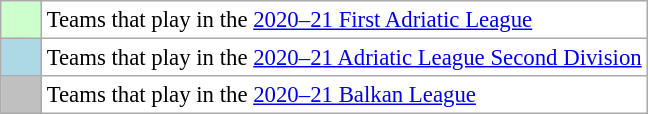<table class="wikitable" style="font-size: 95%;text-align:center;">
<tr>
<td style="background: #ccffcc;" width="20"></td>
<td bgcolor="#ffffff" align="left">Teams that play in the <a href='#'>2020–21 First Adriatic League</a></td>
</tr>
<tr>
<td style="background: lightblue;" width="20"></td>
<td bgcolor="#ffffff" align="left">Teams that play in the <a href='#'>2020–21 Adriatic League Second Division</a></td>
</tr>
<tr>
<td style="background: #C0C0C0;" width="20"></td>
<td bgcolor="#ffffff" align="left">Teams that play in the <a href='#'>2020–21 Balkan League</a></td>
</tr>
</table>
